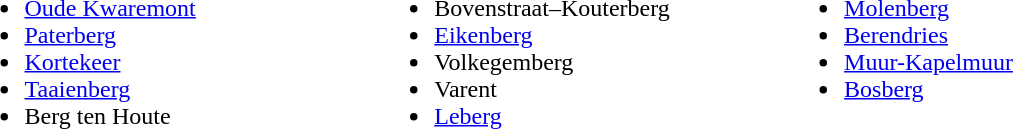<table width=65%>
<tr>
<td valign=top align=left width=25%><br><ul><li><a href='#'>Oude Kwaremont</a></li><li><a href='#'>Paterberg</a></li><li><a href='#'>Kortekeer</a></li><li><a href='#'>Taaienberg</a></li><li>Berg ten Houte</li></ul></td>
<td valign=top align=left width=25%><br><ul><li>Bovenstraat–Kouterberg</li><li><a href='#'>Eikenberg</a></li><li>Volkegemberg</li><li>Varent</li><li><a href='#'>Leberg</a></li></ul></td>
<td valign=top align=left width=25%><br><ul><li><a href='#'>Molenberg</a></li><li><a href='#'>Berendries</a></li><li><a href='#'>Muur-Kapelmuur</a></li><li><a href='#'>Bosberg</a></li></ul></td>
</tr>
</table>
